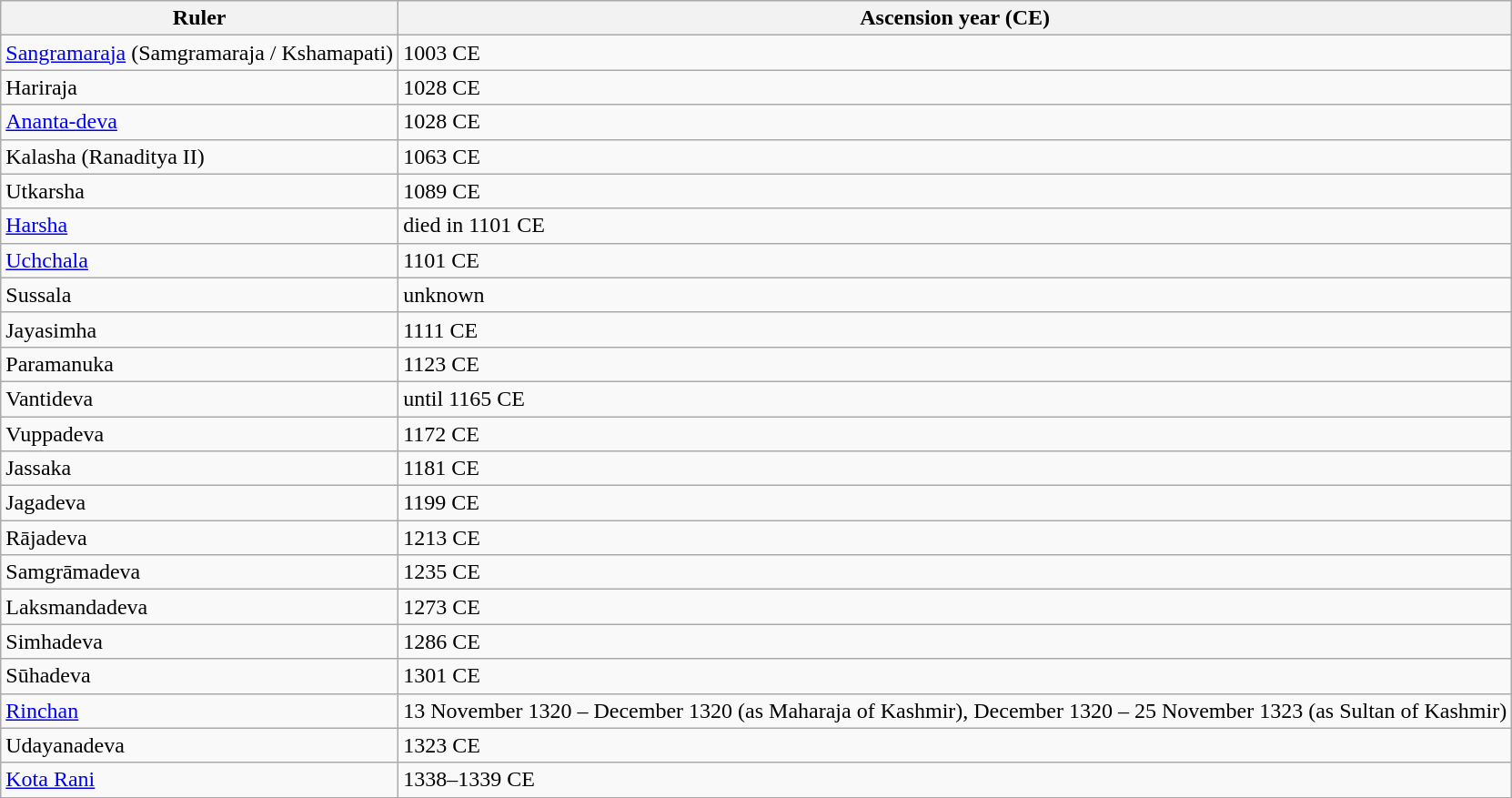<table class="wikitable">
<tr>
<th>Ruler</th>
<th>Ascension year (CE)</th>
</tr>
<tr>
<td><a href='#'>Sangramaraja</a> (Samgramaraja / Kshamapati)</td>
<td>1003 CE</td>
</tr>
<tr>
<td>Hariraja</td>
<td>1028 CE</td>
</tr>
<tr>
<td><a href='#'>Ananta-deva</a></td>
<td>1028 CE</td>
</tr>
<tr>
<td>Kalasha (Ranaditya II)</td>
<td>1063 CE</td>
</tr>
<tr>
<td>Utkarsha</td>
<td>1089 CE</td>
</tr>
<tr>
<td><a href='#'>Harsha</a></td>
<td>died in 1101 CE</td>
</tr>
<tr>
<td><a href='#'>Uchchala</a></td>
<td>1101 CE</td>
</tr>
<tr>
<td>Sussala</td>
<td>unknown</td>
</tr>
<tr>
<td>Jayasimha</td>
<td>1111 CE</td>
</tr>
<tr>
<td>Paramanuka</td>
<td>1123 CE</td>
</tr>
<tr>
<td>Vantideva</td>
<td>until 1165 CE</td>
</tr>
<tr>
<td>Vuppadeva</td>
<td>1172 CE</td>
</tr>
<tr>
<td>Jassaka</td>
<td>1181 CE</td>
</tr>
<tr>
<td>Jagadeva</td>
<td>1199 CE</td>
</tr>
<tr>
<td>Rājadeva</td>
<td>1213 CE</td>
</tr>
<tr>
<td>Samgrāmadeva</td>
<td>1235 CE</td>
</tr>
<tr>
<td>Laksmandadeva</td>
<td>1273 CE</td>
</tr>
<tr>
<td>Simhadeva</td>
<td>1286 CE</td>
</tr>
<tr>
<td>Sūhadeva</td>
<td>1301 CE</td>
</tr>
<tr>
<td><a href='#'>Rinchan</a></td>
<td>13 November 1320 – December 1320 (as Maharaja of Kashmir), December 1320 – 25 November 1323 (as Sultan of Kashmir)</td>
</tr>
<tr>
<td>Udayanadeva</td>
<td>1323 CE</td>
</tr>
<tr>
<td><a href='#'>Kota Rani</a></td>
<td>1338–1339 CE</td>
</tr>
</table>
